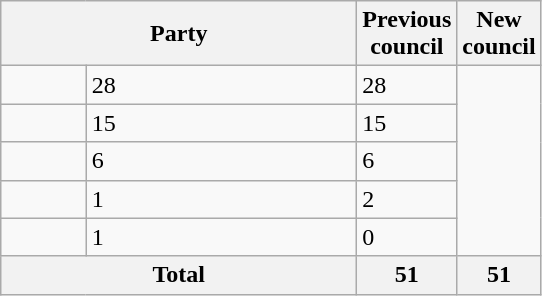<table class="wikitable">
<tr>
<th valign=centre colspan="2" style="width: 230px">Party</th>
<th valign=top style="width: 30px">Previous council</th>
<th valign=top style="width: 30px">New council</th>
</tr>
<tr>
<td></td>
<td>28</td>
<td>28</td>
</tr>
<tr>
<td></td>
<td>15</td>
<td>15</td>
</tr>
<tr>
<td></td>
<td>6</td>
<td>6</td>
</tr>
<tr>
<td></td>
<td>1</td>
<td>2</td>
</tr>
<tr>
<td></td>
<td>1</td>
<td>0</td>
</tr>
<tr>
<th colspan=2>Total</th>
<th style="text-align: center">51</th>
<th colspan=3>51</th>
</tr>
</table>
